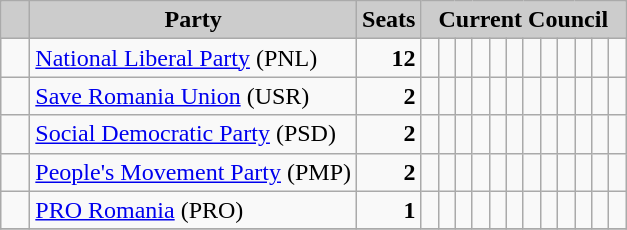<table class="wikitable">
<tr>
<th style="background:#ccc">   </th>
<th style="background:#ccc">Party</th>
<th style="background:#ccc">Seats</th>
<th style="background:#ccc" colspan="12">Current Council</th>
</tr>
<tr>
<td>  </td>
<td><a href='#'>National Liberal Party</a> (PNL)</td>
<td style="text-align: right"><strong>12</strong></td>
<td>  </td>
<td>  </td>
<td>  </td>
<td>  </td>
<td>  </td>
<td>  </td>
<td>  </td>
<td>  </td>
<td>  </td>
<td>  </td>
<td>  </td>
<td>  </td>
</tr>
<tr>
<td>  </td>
<td><a href='#'>Save Romania Union</a> (USR)</td>
<td style="text-align: right"><strong>2</strong></td>
<td>  </td>
<td>  </td>
<td> </td>
<td> </td>
<td> </td>
<td> </td>
<td> </td>
<td> </td>
<td> </td>
<td> </td>
<td> </td>
<td> </td>
</tr>
<tr>
<td>  </td>
<td><a href='#'>Social Democratic Party</a> (PSD)</td>
<td style="text-align: right"><strong>2</strong></td>
<td>  </td>
<td>  </td>
<td> </td>
<td> </td>
<td> </td>
<td> </td>
<td> </td>
<td> </td>
<td> </td>
<td> </td>
<td> </td>
<td> </td>
</tr>
<tr>
<td>  </td>
<td><a href='#'>People's Movement Party</a> (PMP)</td>
<td style="text-align: right"><strong>2</strong></td>
<td>  </td>
<td>  </td>
<td> </td>
<td> </td>
<td> </td>
<td> </td>
<td> </td>
<td> </td>
<td> </td>
<td> </td>
<td> </td>
<td> </td>
</tr>
<tr>
<td>  </td>
<td><a href='#'>PRO Romania</a> (PRO)</td>
<td style="text-align: right"><strong>1</strong></td>
<td>  </td>
<td> </td>
<td> </td>
<td> </td>
<td> </td>
<td> </td>
<td> </td>
<td> </td>
<td> </td>
<td> </td>
<td> </td>
<td> </td>
</tr>
<tr>
</tr>
</table>
